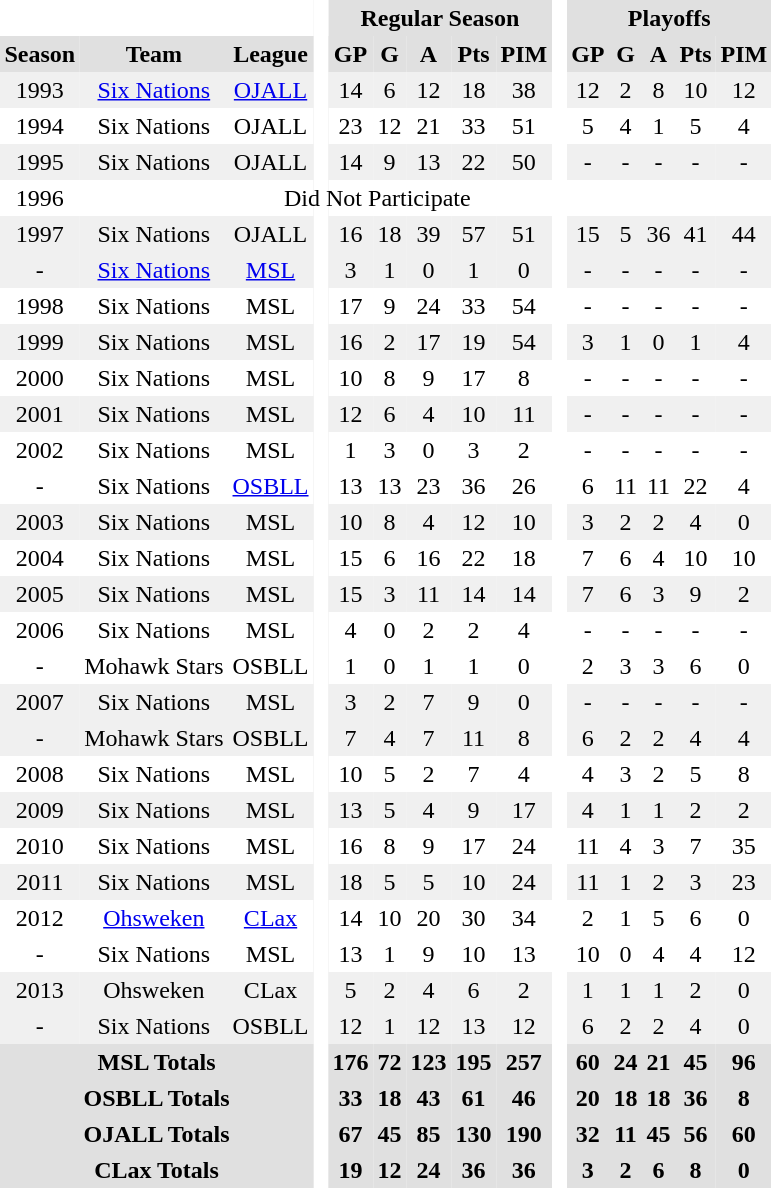<table BORDER="0" CELLPADDING="3" CELLSPACING="0">
<tr ALIGN="center" bgcolor="#e0e0e0">
<th colspan="3" bgcolor="#ffffff"> </th>
<th rowspan="99" bgcolor="#ffffff"> </th>
<th colspan="5">Regular Season</th>
<th rowspan="99" bgcolor="#ffffff"> </th>
<th colspan="5">Playoffs</th>
</tr>
<tr ALIGN="center" bgcolor="#e0e0e0">
<th>Season</th>
<th>Team</th>
<th>League</th>
<th>GP</th>
<th>G</th>
<th>A</th>
<th>Pts</th>
<th>PIM</th>
<th>GP</th>
<th>G</th>
<th>A</th>
<th>Pts</th>
<th>PIM</th>
</tr>
<tr ALIGN="center" bgcolor="#f0f0f0">
<td>1993</td>
<td><a href='#'>Six Nations</a></td>
<td><a href='#'>OJALL</a></td>
<td>14</td>
<td>6</td>
<td>12</td>
<td>18</td>
<td>38</td>
<td>12</td>
<td>2</td>
<td>8</td>
<td>10</td>
<td>12</td>
</tr>
<tr ALIGN="center">
<td>1994</td>
<td>Six Nations</td>
<td>OJALL</td>
<td>23</td>
<td>12</td>
<td>21</td>
<td>33</td>
<td>51</td>
<td>5</td>
<td>4</td>
<td>1</td>
<td>5</td>
<td>4</td>
</tr>
<tr ALIGN="center" bgcolor="#f0f0f0">
<td>1995</td>
<td>Six Nations</td>
<td>OJALL</td>
<td>14</td>
<td>9</td>
<td>13</td>
<td>22</td>
<td>50</td>
<td>-</td>
<td>-</td>
<td>-</td>
<td>-</td>
<td>-</td>
</tr>
<tr ALIGN="center">
<td>1996</td>
<td colspan="12">Did Not Participate</td>
</tr>
<tr ALIGN="center" bgcolor="#f0f0f0">
<td>1997</td>
<td>Six Nations</td>
<td>OJALL</td>
<td>16</td>
<td>18</td>
<td>39</td>
<td>57</td>
<td>51</td>
<td>15</td>
<td>5</td>
<td>36</td>
<td>41</td>
<td>44</td>
</tr>
<tr ALIGN="center" bgcolor="#f0f0f0">
<td>-</td>
<td><a href='#'>Six Nations</a></td>
<td><a href='#'>MSL</a></td>
<td>3</td>
<td>1</td>
<td>0</td>
<td>1</td>
<td>0</td>
<td>-</td>
<td>-</td>
<td>-</td>
<td>-</td>
<td>-</td>
</tr>
<tr ALIGN="center">
<td>1998</td>
<td>Six Nations</td>
<td>MSL</td>
<td>17</td>
<td>9</td>
<td>24</td>
<td>33</td>
<td>54</td>
<td>-</td>
<td>-</td>
<td>-</td>
<td>-</td>
<td>-</td>
</tr>
<tr ALIGN="center" bgcolor="#f0f0f0">
<td>1999</td>
<td>Six Nations</td>
<td>MSL</td>
<td>16</td>
<td>2</td>
<td>17</td>
<td>19</td>
<td>54</td>
<td>3</td>
<td>1</td>
<td>0</td>
<td>1</td>
<td>4</td>
</tr>
<tr ALIGN="center">
<td>2000</td>
<td>Six Nations</td>
<td>MSL</td>
<td>10</td>
<td>8</td>
<td>9</td>
<td>17</td>
<td>8</td>
<td>-</td>
<td>-</td>
<td>-</td>
<td>-</td>
<td>-</td>
</tr>
<tr ALIGN="center" bgcolor="#f0f0f0">
<td>2001</td>
<td>Six Nations</td>
<td>MSL</td>
<td>12</td>
<td>6</td>
<td>4</td>
<td>10</td>
<td>11</td>
<td>-</td>
<td>-</td>
<td>-</td>
<td>-</td>
<td>-</td>
</tr>
<tr ALIGN="center">
<td>2002</td>
<td>Six Nations</td>
<td>MSL</td>
<td>1</td>
<td>3</td>
<td>0</td>
<td>3</td>
<td>2</td>
<td>-</td>
<td>-</td>
<td>-</td>
<td>-</td>
<td>-</td>
</tr>
<tr ALIGN="center">
<td>-</td>
<td>Six Nations</td>
<td><a href='#'>OSBLL</a></td>
<td>13</td>
<td>13</td>
<td>23</td>
<td>36</td>
<td>26</td>
<td>6</td>
<td>11</td>
<td>11</td>
<td>22</td>
<td>4</td>
</tr>
<tr ALIGN="center" bgcolor="#f0f0f0">
<td>2003</td>
<td>Six Nations</td>
<td>MSL</td>
<td>10</td>
<td>8</td>
<td>4</td>
<td>12</td>
<td>10</td>
<td>3</td>
<td>2</td>
<td>2</td>
<td>4</td>
<td>0</td>
</tr>
<tr ALIGN="center">
<td>2004</td>
<td>Six Nations</td>
<td>MSL</td>
<td>15</td>
<td>6</td>
<td>16</td>
<td>22</td>
<td>18</td>
<td>7</td>
<td>6</td>
<td>4</td>
<td>10</td>
<td>10</td>
</tr>
<tr ALIGN="center" bgcolor="#f0f0f0">
<td>2005</td>
<td>Six Nations</td>
<td>MSL</td>
<td>15</td>
<td>3</td>
<td>11</td>
<td>14</td>
<td>14</td>
<td>7</td>
<td>6</td>
<td>3</td>
<td>9</td>
<td>2</td>
</tr>
<tr ALIGN="center">
<td>2006</td>
<td>Six Nations</td>
<td>MSL</td>
<td>4</td>
<td>0</td>
<td>2</td>
<td>2</td>
<td>4</td>
<td>-</td>
<td>-</td>
<td>-</td>
<td>-</td>
<td>-</td>
</tr>
<tr ALIGN="center">
<td>-</td>
<td>Mohawk Stars</td>
<td>OSBLL</td>
<td>1</td>
<td>0</td>
<td>1</td>
<td>1</td>
<td>0</td>
<td>2</td>
<td>3</td>
<td>3</td>
<td>6</td>
<td>0</td>
</tr>
<tr ALIGN="center" bgcolor="#f0f0f0">
<td>2007</td>
<td>Six Nations</td>
<td>MSL</td>
<td>3</td>
<td>2</td>
<td>7</td>
<td>9</td>
<td>0</td>
<td>-</td>
<td>-</td>
<td>-</td>
<td>-</td>
<td>-</td>
</tr>
<tr ALIGN="center" bgcolor="#f0f0f0">
<td>-</td>
<td>Mohawk Stars</td>
<td>OSBLL</td>
<td>7</td>
<td>4</td>
<td>7</td>
<td>11</td>
<td>8</td>
<td>6</td>
<td>2</td>
<td>2</td>
<td>4</td>
<td>4</td>
</tr>
<tr ALIGN="center">
<td>2008</td>
<td>Six Nations</td>
<td>MSL</td>
<td>10</td>
<td>5</td>
<td>2</td>
<td>7</td>
<td>4</td>
<td>4</td>
<td>3</td>
<td>2</td>
<td>5</td>
<td>8</td>
</tr>
<tr ALIGN="center" bgcolor="#f0f0f0">
<td>2009</td>
<td>Six Nations</td>
<td>MSL</td>
<td>13</td>
<td>5</td>
<td>4</td>
<td>9</td>
<td>17</td>
<td>4</td>
<td>1</td>
<td>1</td>
<td>2</td>
<td>2</td>
</tr>
<tr ALIGN="center">
<td>2010</td>
<td>Six Nations</td>
<td>MSL</td>
<td>16</td>
<td>8</td>
<td>9</td>
<td>17</td>
<td>24</td>
<td>11</td>
<td>4</td>
<td>3</td>
<td>7</td>
<td>35</td>
</tr>
<tr ALIGN="center" bgcolor="#f0f0f0">
<td>2011</td>
<td>Six Nations</td>
<td>MSL</td>
<td>18</td>
<td>5</td>
<td>5</td>
<td>10</td>
<td>24</td>
<td>11</td>
<td>1</td>
<td>2</td>
<td>3</td>
<td>23</td>
</tr>
<tr ALIGN="center">
<td>2012</td>
<td><a href='#'>Ohsweken</a></td>
<td><a href='#'>CLax</a></td>
<td>14</td>
<td>10</td>
<td>20</td>
<td>30</td>
<td>34</td>
<td>2</td>
<td>1</td>
<td>5</td>
<td>6</td>
<td>0</td>
</tr>
<tr ALIGN="center">
<td>-</td>
<td>Six Nations</td>
<td>MSL</td>
<td>13</td>
<td>1</td>
<td>9</td>
<td>10</td>
<td>13</td>
<td>10</td>
<td>0</td>
<td>4</td>
<td>4</td>
<td>12</td>
</tr>
<tr ALIGN="center" bgcolor="#f0f0f0">
<td>2013</td>
<td>Ohsweken</td>
<td>CLax</td>
<td>5</td>
<td>2</td>
<td>4</td>
<td>6</td>
<td>2</td>
<td>1</td>
<td>1</td>
<td>1</td>
<td>2</td>
<td>0</td>
</tr>
<tr ALIGN="center" bgcolor="#f0f0f0">
<td>-</td>
<td>Six Nations</td>
<td>OSBLL</td>
<td>12</td>
<td>1</td>
<td>12</td>
<td>13</td>
<td>12</td>
<td>6</td>
<td>2</td>
<td>2</td>
<td>4</td>
<td>0</td>
</tr>
<tr ALIGN="center" bgcolor="#e0e0e0">
<th colspan="3">MSL Totals</th>
<th>176</th>
<th>72</th>
<th>123</th>
<th>195</th>
<th>257</th>
<th>60</th>
<th>24</th>
<th>21</th>
<th>45</th>
<th>96</th>
</tr>
<tr ALIGN="center" bgcolor="#e0e0e0">
<th colspan="3">OSBLL Totals</th>
<th>33</th>
<th>18</th>
<th>43</th>
<th>61</th>
<th>46</th>
<th>20</th>
<th>18</th>
<th>18</th>
<th>36</th>
<th>8</th>
</tr>
<tr ALIGN="center" bgcolor="#e0e0e0">
<th colspan="3">OJALL Totals</th>
<th>67</th>
<th>45</th>
<th>85</th>
<th>130</th>
<th>190</th>
<th>32</th>
<th>11</th>
<th>45</th>
<th>56</th>
<th>60</th>
</tr>
<tr ALIGN="center" bgcolor="#e0e0e0">
<th colspan="3">CLax Totals</th>
<th>19</th>
<th>12</th>
<th>24</th>
<th>36</th>
<th>36</th>
<th>3</th>
<th>2</th>
<th>6</th>
<th>8</th>
<th>0</th>
</tr>
</table>
